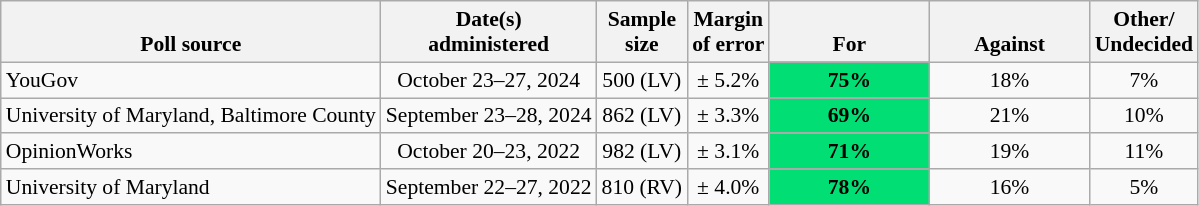<table class="wikitable" style="font-size:90%;text-align:center;">
<tr valign=bottom>
<th>Poll source</th>
<th>Date(s)<br>administered</th>
<th>Sample<br>size</th>
<th>Margin<br>of error</th>
<th style="width:100px;">For</th>
<th style="width:100px;">Against</th>
<th>Other/<br>Undecided</th>
</tr>
<tr>
<td style="text-align:left;">YouGov</td>
<td>October 23–27, 2024</td>
<td>500 (LV)</td>
<td>± 5.2%</td>
<td style="background: rgb(1,223,116);"><strong>75%</strong></td>
<td>18%</td>
<td>7%</td>
</tr>
<tr>
<td style="text-align:left;">University of Maryland, Baltimore County</td>
<td>September 23–28, 2024</td>
<td>862 (LV)</td>
<td>± 3.3%</td>
<td style="background: rgb(1,223,116);"><strong>69%</strong></td>
<td>21%</td>
<td>10%</td>
</tr>
<tr>
<td style="text-align:left;">OpinionWorks</td>
<td>October 20–23, 2022</td>
<td>982 (LV)</td>
<td>± 3.1%</td>
<td style="background: rgb(1,223,116);"><strong>71%</strong></td>
<td>19%</td>
<td>11%</td>
</tr>
<tr>
<td style="text-align:left;">University of Maryland</td>
<td>September 22–27, 2022</td>
<td>810 (RV)</td>
<td>± 4.0%</td>
<td style="background: rgb(1,223,116);"><strong>78%</strong></td>
<td>16%</td>
<td>5%</td>
</tr>
</table>
